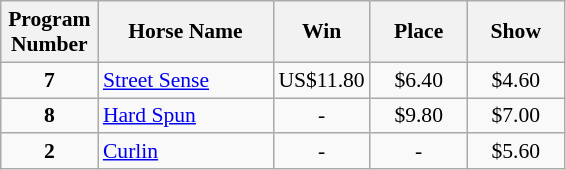<table class="wikitable sortable" style="font-size:90%">
<tr>
<th style="width:58px;">Program<br>Number</th>
<th style="width:110px;">Horse Name<br></th>
<th style="width:58px;">Win<br></th>
<th style="width:58px;">Place<br></th>
<th style="width:58px;">Show<br></th>
</tr>
<tr>
<td align=center><strong>7</strong></td>
<td><a href='#'>Street Sense</a></td>
<td align=center>US$11.80</td>
<td align=center>$6.40</td>
<td align=center>$4.60</td>
</tr>
<tr>
<td align=center><strong>8</strong></td>
<td><a href='#'>Hard Spun</a></td>
<td align=center>-</td>
<td align=center>$9.80</td>
<td align=center>$7.00</td>
</tr>
<tr>
<td align=center><strong>2</strong></td>
<td><a href='#'>Curlin</a></td>
<td align=center>-</td>
<td align=center>-</td>
<td align=center>$5.60</td>
</tr>
</table>
